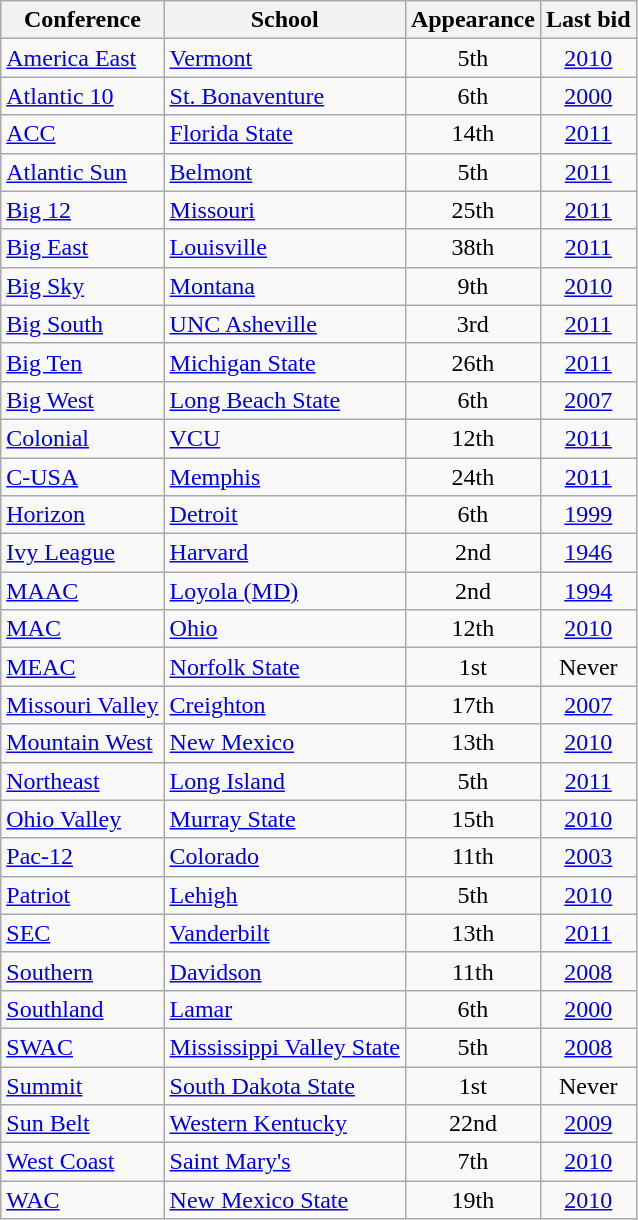<table class="wikitable sortable" style="text-align: center;">
<tr>
<th>Conference</th>
<th>School</th>
<th data-sort-type="number">Appearance</th>
<th>Last bid</th>
</tr>
<tr>
<td align=left><a href='#'>America East</a></td>
<td align=left><a href='#'>Vermont</a></td>
<td>5th</td>
<td><a href='#'>2010</a></td>
</tr>
<tr>
<td align=left><a href='#'>Atlantic 10</a></td>
<td align=left><a href='#'>St. Bonaventure</a></td>
<td>6th</td>
<td><a href='#'>2000</a></td>
</tr>
<tr>
<td align=left><a href='#'>ACC</a></td>
<td align=left><a href='#'>Florida State</a></td>
<td>14th</td>
<td><a href='#'>2011</a></td>
</tr>
<tr>
<td align=left><a href='#'>Atlantic Sun</a></td>
<td align=left><a href='#'>Belmont</a></td>
<td>5th</td>
<td><a href='#'>2011</a></td>
</tr>
<tr>
<td align=left><a href='#'>Big 12</a></td>
<td align=left><a href='#'>Missouri</a></td>
<td>25th</td>
<td><a href='#'>2011</a></td>
</tr>
<tr>
<td align=left><a href='#'>Big East</a></td>
<td align=left><a href='#'>Louisville</a></td>
<td>38th</td>
<td><a href='#'>2011</a></td>
</tr>
<tr>
<td align=left><a href='#'>Big Sky</a></td>
<td align=left><a href='#'>Montana</a></td>
<td>9th</td>
<td><a href='#'>2010</a></td>
</tr>
<tr>
<td align=left><a href='#'>Big South</a></td>
<td align=left><a href='#'>UNC Asheville</a></td>
<td>3rd</td>
<td><a href='#'>2011</a></td>
</tr>
<tr>
<td align=left><a href='#'>Big Ten</a></td>
<td align=left><a href='#'>Michigan State</a></td>
<td>26th</td>
<td><a href='#'>2011</a></td>
</tr>
<tr>
<td align=left><a href='#'>Big West</a></td>
<td align=left><a href='#'>Long Beach State</a></td>
<td>6th</td>
<td><a href='#'>2007</a></td>
</tr>
<tr>
<td align=left><a href='#'>Colonial</a></td>
<td align=left><a href='#'>VCU</a></td>
<td>12th</td>
<td><a href='#'>2011</a></td>
</tr>
<tr>
<td align=left><a href='#'>C-USA</a></td>
<td align=left><a href='#'>Memphis</a></td>
<td>24th</td>
<td><a href='#'>2011</a></td>
</tr>
<tr>
<td align=left><a href='#'>Horizon</a></td>
<td align=left><a href='#'>Detroit</a></td>
<td>6th</td>
<td><a href='#'>1999</a></td>
</tr>
<tr>
<td align=left><a href='#'>Ivy League</a></td>
<td align=left><a href='#'>Harvard</a></td>
<td>2nd</td>
<td><a href='#'>1946</a></td>
</tr>
<tr>
<td align=left><a href='#'>MAAC</a></td>
<td align=left><a href='#'>Loyola (MD)</a></td>
<td>2nd</td>
<td><a href='#'>1994</a></td>
</tr>
<tr>
<td align=left><a href='#'>MAC</a></td>
<td align=left><a href='#'>Ohio</a></td>
<td>12th</td>
<td><a href='#'>2010</a></td>
</tr>
<tr>
<td align=left><a href='#'>MEAC</a></td>
<td align=left><a href='#'>Norfolk State</a></td>
<td>1st</td>
<td>Never</td>
</tr>
<tr>
<td align=left><a href='#'>Missouri Valley</a></td>
<td align=left><a href='#'>Creighton</a></td>
<td>17th</td>
<td><a href='#'>2007</a></td>
</tr>
<tr>
<td align=left><a href='#'>Mountain West</a></td>
<td align=left><a href='#'>New Mexico</a></td>
<td>13th</td>
<td><a href='#'>2010</a></td>
</tr>
<tr>
<td align=left><a href='#'>Northeast</a></td>
<td align=left><a href='#'>Long Island</a></td>
<td>5th</td>
<td><a href='#'>2011</a></td>
</tr>
<tr>
<td align=left><a href='#'>Ohio Valley</a></td>
<td align=left><a href='#'>Murray State</a></td>
<td>15th</td>
<td><a href='#'>2010</a></td>
</tr>
<tr>
<td align=left><a href='#'>Pac-12</a></td>
<td align=left><a href='#'>Colorado</a></td>
<td>11th</td>
<td><a href='#'>2003</a></td>
</tr>
<tr>
<td align=left><a href='#'>Patriot</a></td>
<td align=left><a href='#'>Lehigh</a></td>
<td>5th</td>
<td><a href='#'>2010</a></td>
</tr>
<tr>
<td align=left><a href='#'>SEC</a></td>
<td align=left><a href='#'>Vanderbilt</a></td>
<td>13th</td>
<td><a href='#'>2011</a></td>
</tr>
<tr>
<td align=left><a href='#'>Southern</a></td>
<td align=left><a href='#'>Davidson</a></td>
<td>11th</td>
<td><a href='#'>2008</a></td>
</tr>
<tr>
<td align=left><a href='#'>Southland</a></td>
<td align=left><a href='#'>Lamar</a></td>
<td>6th</td>
<td><a href='#'>2000</a></td>
</tr>
<tr>
<td align=left><a href='#'>SWAC</a></td>
<td align=left><a href='#'>Mississippi Valley State</a></td>
<td>5th</td>
<td><a href='#'>2008</a></td>
</tr>
<tr>
<td align=left><a href='#'>Summit</a></td>
<td align=left><a href='#'>South Dakota State</a></td>
<td>1st</td>
<td>Never</td>
</tr>
<tr>
<td align=left><a href='#'>Sun Belt</a></td>
<td align=left><a href='#'>Western Kentucky</a></td>
<td>22nd</td>
<td><a href='#'>2009</a></td>
</tr>
<tr>
<td align=left><a href='#'>West Coast</a></td>
<td align=left><a href='#'>Saint Mary's</a></td>
<td>7th</td>
<td><a href='#'>2010</a></td>
</tr>
<tr>
<td align=left><a href='#'>WAC</a></td>
<td align=left><a href='#'>New Mexico State</a></td>
<td>19th</td>
<td><a href='#'>2010</a></td>
</tr>
</table>
